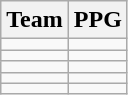<table class=wikitable>
<tr>
<th>Team</th>
<th>PPG</th>
</tr>
<tr>
<td></td>
<td align=center></td>
</tr>
<tr>
<td></td>
<td align=center></td>
</tr>
<tr>
<td></td>
<td align=center></td>
</tr>
<tr>
<td></td>
<td align=center></td>
</tr>
<tr>
<td></td>
<td align=center></td>
</tr>
</table>
